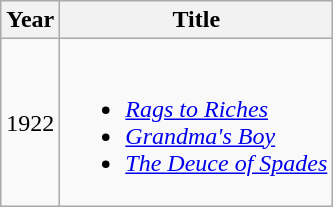<table class="wikitable sortable">
<tr>
<th>Year</th>
<th>Title</th>
</tr>
<tr>
<td>1922</td>
<td><br><ul><li><em><a href='#'>Rags to Riches</a></em></li><li><em><a href='#'>Grandma's Boy</a></em></li><li><em><a href='#'>The Deuce of Spades</a></em></li></ul></td>
</tr>
</table>
